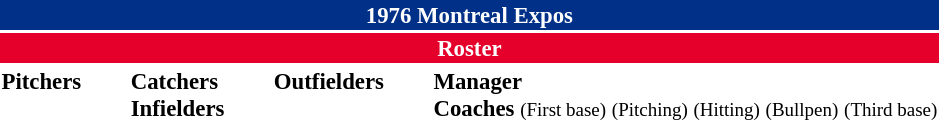<table class="toccolours" style="font-size: 95%;">
<tr>
<th colspan="10" style="background-color: #003087; color: #FFFFFF; text-align: center;">1976 Montreal Expos</th>
</tr>
<tr>
<td colspan="10" style="background-color: #E4002B; color: #FFFFFF; text-align: center;"><strong>Roster</strong></td>
</tr>
<tr>
<td valign="top"><strong>Pitchers</strong><br>

















</td>
<td width="25px"></td>
<td valign="top"><strong>Catchers</strong><br>


<strong>Infielders</strong>












</td>
<td width="25px"></td>
<td valign="top"><strong>Outfielders</strong><br>










</td>
<td width="25px"></td>
<td valign="top"><strong>Manager</strong><br>

<strong>Coaches</strong>
 <small>(First base)</small>
 <small>(Pitching)</small>
 <small>(Hitting)</small>
 <small>(Bullpen)</small>
 <small>(Third base)</small></td>
</tr>
<tr>
</tr>
</table>
